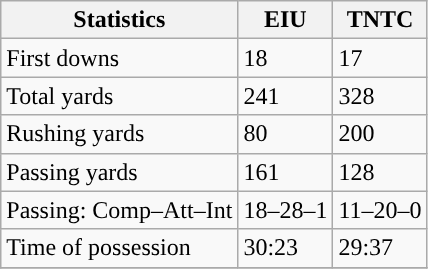<table class="wikitable" style="float: left;">
<tr>
<th>Statistics</th>
<th>EIU</th>
<th>TNTC</th>
</tr>
<tr>
<td>First downs</td>
<td>18</td>
<td>17</td>
</tr>
<tr>
<td>Total yards</td>
<td>241</td>
<td>328</td>
</tr>
<tr>
<td>Rushing yards</td>
<td>80</td>
<td>200</td>
</tr>
<tr>
<td>Passing yards</td>
<td>161</td>
<td>128</td>
</tr>
<tr>
<td>Passing: Comp–Att–Int</td>
<td>18–28–1</td>
<td>11–20–0</td>
</tr>
<tr>
<td>Time of possession</td>
<td>30:23</td>
<td>29:37</td>
</tr>
<tr>
</tr>
</table>
